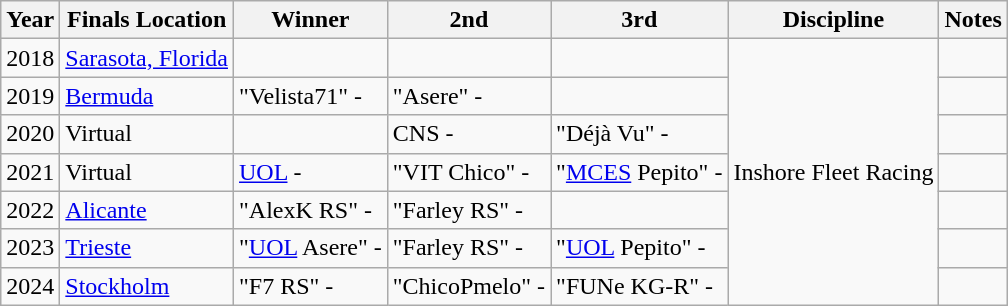<table class="wikitable">
<tr>
<th>Year</th>
<th>Finals Location</th>
<th>Winner</th>
<th>2nd</th>
<th>3rd</th>
<th>Discipline</th>
<th>Notes</th>
</tr>
<tr>
<td>2018</td>
<td><a href='#'>Sarasota, Florida</a></td>
<td></td>
<td></td>
<td></td>
<td rowspan="7">Inshore Fleet Racing</td>
<td></td>
</tr>
<tr>
<td>2019</td>
<td><a href='#'>Bermuda</a></td>
<td>"Velista71" - </td>
<td>"Asere" - </td>
<td></td>
<td></td>
</tr>
<tr>
<td>2020</td>
<td>Virtual</td>
<td></td>
<td>CNS - </td>
<td>"Déjà Vu" - </td>
<td></td>
</tr>
<tr>
<td>2021</td>
<td>Virtual</td>
<td><a href='#'>UOL</a> - </td>
<td>"VIT Chico" - </td>
<td>"<a href='#'>MCES</a> Pepito" - </td>
<td></td>
</tr>
<tr>
<td>2022</td>
<td><a href='#'>Alicante</a></td>
<td>"AlexK RS" - </td>
<td>"Farley RS" - </td>
<td></td>
<td></td>
</tr>
<tr>
<td>2023</td>
<td><a href='#'>Trieste</a></td>
<td>"<a href='#'>UOL</a> Asere" - </td>
<td>"Farley RS" - </td>
<td>"<a href='#'>UOL</a> Pepito" - </td>
<td></td>
</tr>
<tr>
<td>2024</td>
<td><a href='#'>Stockholm</a></td>
<td>"F7 RS" - </td>
<td>"ChicoPmelo" - </td>
<td>"FUNe KG-R" - </td>
<td></td>
</tr>
</table>
